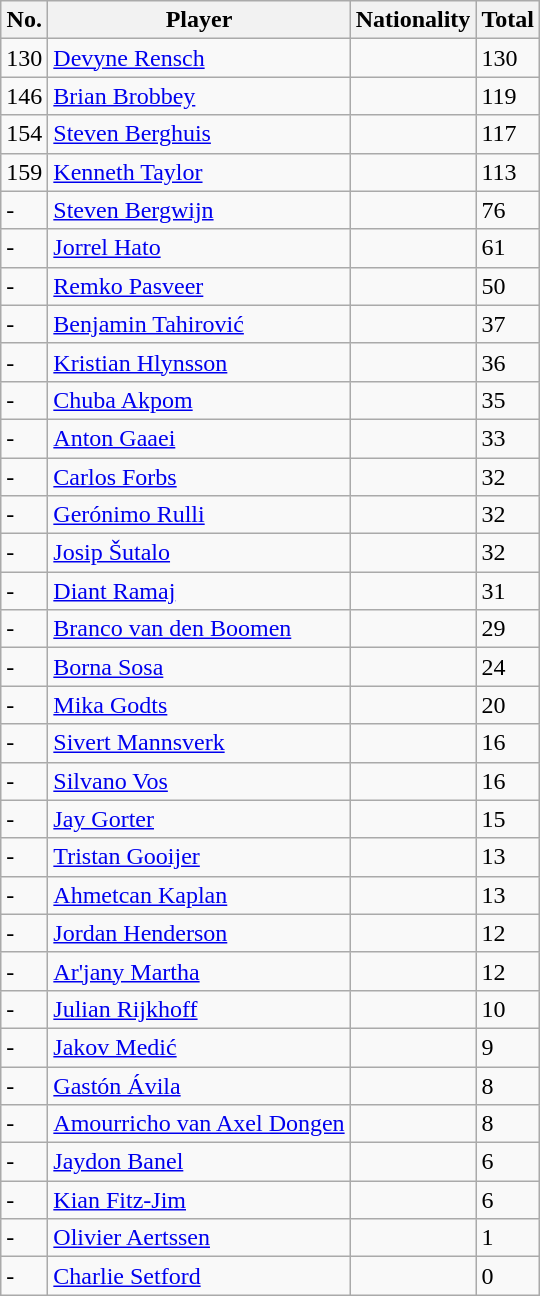<table class="wikitable">
<tr>
<th>No.</th>
<th>Player</th>
<th>Nationality</th>
<th>Total</th>
</tr>
<tr>
<td>130</td>
<td><a href='#'>Devyne Rensch</a></td>
<td></td>
<td>130</td>
</tr>
<tr>
<td>146</td>
<td><a href='#'>Brian Brobbey</a></td>
<td></td>
<td>119</td>
</tr>
<tr>
<td>154</td>
<td><a href='#'>Steven Berghuis</a></td>
<td></td>
<td>117</td>
</tr>
<tr>
<td>159</td>
<td><a href='#'>Kenneth Taylor</a></td>
<td></td>
<td>113</td>
</tr>
<tr>
<td>-</td>
<td><a href='#'>Steven Bergwijn</a></td>
<td></td>
<td>76</td>
</tr>
<tr>
<td>-</td>
<td><a href='#'>Jorrel Hato</a></td>
<td></td>
<td>61</td>
</tr>
<tr>
<td>-</td>
<td><a href='#'>Remko Pasveer</a></td>
<td></td>
<td>50</td>
</tr>
<tr>
<td>-</td>
<td><a href='#'>Benjamin Tahirović</a></td>
<td></td>
<td>37</td>
</tr>
<tr>
<td>-</td>
<td><a href='#'>Kristian Hlynsson</a></td>
<td></td>
<td>36</td>
</tr>
<tr>
<td>-</td>
<td><a href='#'>Chuba Akpom</a></td>
<td></td>
<td>35</td>
</tr>
<tr>
<td>-</td>
<td><a href='#'>Anton Gaaei</a></td>
<td></td>
<td>33</td>
</tr>
<tr>
<td>-</td>
<td><a href='#'>Carlos Forbs</a></td>
<td></td>
<td>32</td>
</tr>
<tr>
<td>-</td>
<td><a href='#'>Gerónimo Rulli</a></td>
<td></td>
<td>32</td>
</tr>
<tr>
<td>-</td>
<td><a href='#'>Josip Šutalo</a></td>
<td></td>
<td>32</td>
</tr>
<tr>
<td>-</td>
<td><a href='#'>Diant Ramaj</a></td>
<td></td>
<td>31</td>
</tr>
<tr>
<td>-</td>
<td><a href='#'>Branco van den Boomen</a></td>
<td></td>
<td>29</td>
</tr>
<tr>
<td>-</td>
<td><a href='#'>Borna Sosa</a></td>
<td></td>
<td>24</td>
</tr>
<tr>
<td>-</td>
<td><a href='#'>Mika Godts</a></td>
<td></td>
<td>20</td>
</tr>
<tr>
<td>-</td>
<td><a href='#'>Sivert Mannsverk</a></td>
<td></td>
<td>16</td>
</tr>
<tr>
<td>-</td>
<td><a href='#'>Silvano Vos</a></td>
<td></td>
<td>16</td>
</tr>
<tr>
<td>-</td>
<td><a href='#'>Jay Gorter</a></td>
<td></td>
<td>15</td>
</tr>
<tr>
<td>-</td>
<td><a href='#'>Tristan Gooijer</a></td>
<td></td>
<td>13</td>
</tr>
<tr>
<td>-</td>
<td><a href='#'>Ahmetcan Kaplan</a></td>
<td></td>
<td>13</td>
</tr>
<tr>
<td>-</td>
<td><a href='#'>Jordan Henderson</a></td>
<td></td>
<td>12</td>
</tr>
<tr>
<td>-</td>
<td><a href='#'>Ar'jany Martha</a></td>
<td></td>
<td>12</td>
</tr>
<tr>
<td>-</td>
<td><a href='#'>Julian Rijkhoff</a></td>
<td></td>
<td>10</td>
</tr>
<tr>
<td>-</td>
<td><a href='#'>Jakov Medić</a></td>
<td></td>
<td>9</td>
</tr>
<tr>
<td>-</td>
<td><a href='#'>Gastón Ávila</a></td>
<td></td>
<td>8</td>
</tr>
<tr>
<td>-</td>
<td><a href='#'>Amourricho van Axel Dongen</a></td>
<td></td>
<td>8</td>
</tr>
<tr>
<td>-</td>
<td><a href='#'>Jaydon Banel</a></td>
<td></td>
<td>6</td>
</tr>
<tr>
<td>-</td>
<td><a href='#'>Kian Fitz-Jim</a></td>
<td></td>
<td>6</td>
</tr>
<tr>
<td>-</td>
<td><a href='#'>Olivier Aertssen</a></td>
<td></td>
<td>1</td>
</tr>
<tr>
<td>-</td>
<td><a href='#'>Charlie Setford</a></td>
<td></td>
<td>0</td>
</tr>
</table>
